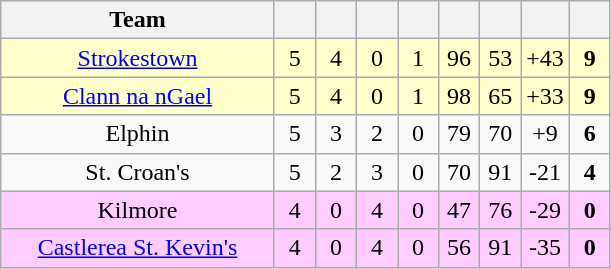<table class="wikitable" style="text-align:center">
<tr>
<th style="width:175px;">Team</th>
<th width="20"></th>
<th width="20"></th>
<th width="20"></th>
<th width="20"></th>
<th width="20"></th>
<th width="20"></th>
<th width="20"></th>
<th width="20"></th>
</tr>
<tr style="background:#ffc;">
<td><a href='#'>Strokestown</a></td>
<td>5</td>
<td>4</td>
<td>0</td>
<td>1</td>
<td>96</td>
<td>53</td>
<td>+43</td>
<td><strong>9</strong></td>
</tr>
<tr style="background:#ffc;">
<td><a href='#'>Clann na nGael</a></td>
<td>5</td>
<td>4</td>
<td>0</td>
<td>1</td>
<td>98</td>
<td>65</td>
<td>+33</td>
<td><strong>9</strong></td>
</tr>
<tr>
<td>Elphin</td>
<td>5</td>
<td>3</td>
<td>2</td>
<td>0</td>
<td>79</td>
<td>70</td>
<td>+9</td>
<td><strong>6</strong></td>
</tr>
<tr>
<td>St. Croan's</td>
<td>5</td>
<td>2</td>
<td>3</td>
<td>0</td>
<td>70</td>
<td>91</td>
<td>-21</td>
<td><strong>4</strong></td>
</tr>
<tr style="background:#fcf;">
<td>Kilmore</td>
<td>4</td>
<td>0</td>
<td>4</td>
<td>0</td>
<td>47</td>
<td>76</td>
<td>-29</td>
<td><strong>0</strong></td>
</tr>
<tr style="background:#fcf;">
<td><a href='#'>Castlerea St. Kevin's</a></td>
<td>4</td>
<td>0</td>
<td>4</td>
<td>0</td>
<td>56</td>
<td>91</td>
<td>-35</td>
<td><strong>0</strong></td>
</tr>
</table>
